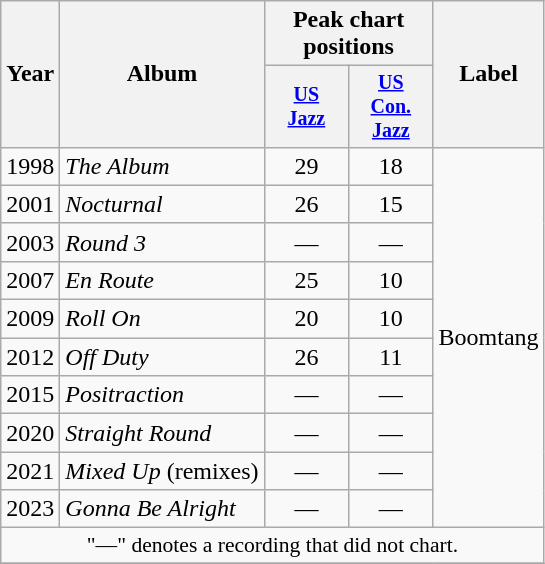<table class="wikitable" style="text-align:center;">
<tr>
<th rowspan="2">Year</th>
<th rowspan="2">Album</th>
<th colspan="2">Peak chart positions</th>
<th rowspan="2">Label</th>
</tr>
<tr style="font-size:smaller;">
<th style="width:50px;"><a href='#'>US<br>Jazz</a><br></th>
<th style="width:50px;"><a href='#'>US<br>Con.<br>Jazz</a><br></th>
</tr>
<tr>
<td>1998</td>
<td align="left"><em>The Album</em></td>
<td>29</td>
<td>18</td>
<td rowspan="10">Boomtang</td>
</tr>
<tr>
<td>2001</td>
<td align="left"><em>Nocturnal</em></td>
<td>26</td>
<td>15</td>
</tr>
<tr>
<td>2003</td>
<td align="left"><em>Round 3</em></td>
<td>—</td>
<td>—</td>
</tr>
<tr>
<td>2007</td>
<td align="left"><em>En Route</em></td>
<td>25</td>
<td>10</td>
</tr>
<tr>
<td>2009</td>
<td align="left"><em>Roll On</em></td>
<td>20</td>
<td>10</td>
</tr>
<tr>
<td>2012</td>
<td align="left"><em>Off Duty</em></td>
<td>26</td>
<td>11</td>
</tr>
<tr>
<td>2015</td>
<td align="left"><em>Positraction</em></td>
<td>—</td>
<td>—</td>
</tr>
<tr>
<td>2020</td>
<td align="left"><em>Straight Round</em></td>
<td>—</td>
<td>—</td>
</tr>
<tr>
<td>2021</td>
<td align="left"><em>Mixed Up</em> (remixes)</td>
<td>—</td>
<td>—</td>
</tr>
<tr>
<td>2023</td>
<td align="left"><em>Gonna Be Alright</em></td>
<td>—</td>
<td>—</td>
</tr>
<tr>
<td colspan="5" style="font-size:90%">"—" denotes a recording that did not chart.</td>
</tr>
<tr>
</tr>
</table>
